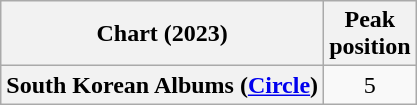<table class="wikitable plainrowheaders" style="text-align:center">
<tr>
<th scope="col">Chart (2023)</th>
<th scope="col">Peak<br>position</th>
</tr>
<tr>
<th scope="row">South Korean Albums (<a href='#'>Circle</a>)</th>
<td>5</td>
</tr>
</table>
